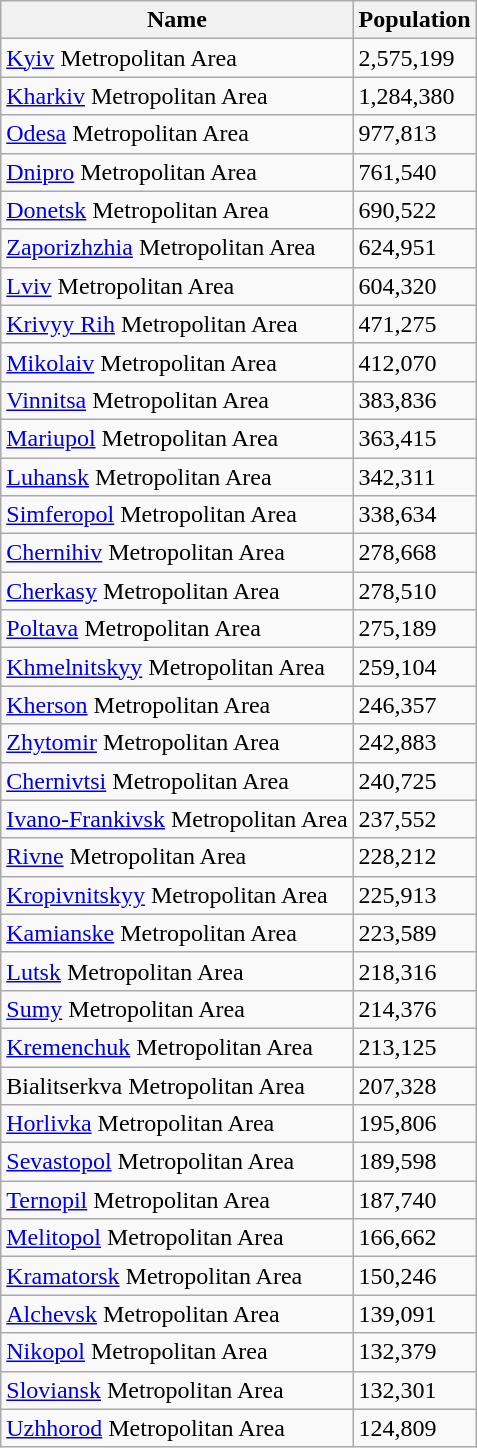<table class="wikitable sortable">
<tr>
<th>Name</th>
<th>Population</th>
</tr>
<tr>
<td><a href='#'>Kyiv</a> Metropolitan Area</td>
<td>2,575,199</td>
</tr>
<tr>
<td><a href='#'>Kharkiv</a> Metropolitan Area</td>
<td>1,284,380</td>
</tr>
<tr>
<td><a href='#'>Odesa</a> Metropolitan Area</td>
<td>977,813</td>
</tr>
<tr>
<td><a href='#'>Dnipro</a> Metropolitan Area</td>
<td>761,540</td>
</tr>
<tr>
<td><a href='#'>Donetsk</a> Metropolitan Area</td>
<td>690,522</td>
</tr>
<tr>
<td><a href='#'>Zaporizhzhia</a> Metropolitan Area</td>
<td>624,951</td>
</tr>
<tr>
<td><a href='#'>Lviv</a> Metropolitan Area</td>
<td>604,320</td>
</tr>
<tr>
<td><a href='#'>Krivyy Rih</a> Metropolitan Area</td>
<td>471,275</td>
</tr>
<tr>
<td><a href='#'>Mikolaiv</a> Metropolitan Area</td>
<td>412,070</td>
</tr>
<tr>
<td><a href='#'>Vinnitsa</a> Metropolitan Area</td>
<td>383,836</td>
</tr>
<tr>
<td><a href='#'>Mariupol</a> Metropolitan Area</td>
<td>363,415</td>
</tr>
<tr>
<td><a href='#'>Luhansk</a> Metropolitan Area</td>
<td>342,311</td>
</tr>
<tr>
<td><a href='#'>Simferopol</a> Metropolitan Area</td>
<td>338,634</td>
</tr>
<tr>
<td><a href='#'>Chernihiv</a> Metropolitan Area</td>
<td>278,668</td>
</tr>
<tr>
<td><a href='#'>Cherkasy</a> Metropolitan Area</td>
<td>278,510</td>
</tr>
<tr>
<td><a href='#'>Poltava</a> Metropolitan Area</td>
<td>275,189</td>
</tr>
<tr>
<td><a href='#'>Khmelnitskyy</a> Metropolitan Area</td>
<td>259,104</td>
</tr>
<tr>
<td><a href='#'>Kherson</a> Metropolitan Area</td>
<td>246,357</td>
</tr>
<tr>
<td><a href='#'>Zhytomir</a> Metropolitan Area</td>
<td>242,883</td>
</tr>
<tr>
<td><a href='#'>Chernivtsi</a> Metropolitan Area</td>
<td>240,725</td>
</tr>
<tr>
<td><a href='#'>Ivano-Frankivsk</a> Metropolitan Area</td>
<td>237,552</td>
</tr>
<tr>
<td><a href='#'>Rivne</a> Metropolitan Area</td>
<td>228,212</td>
</tr>
<tr>
<td><a href='#'>Kropivnitskyy</a> Metropolitan Area</td>
<td>225,913</td>
</tr>
<tr>
<td><a href='#'>Kamianske</a> Metropolitan Area</td>
<td>223,589</td>
</tr>
<tr>
<td><a href='#'>Lutsk</a> Metropolitan Area</td>
<td>218,316</td>
</tr>
<tr>
<td><a href='#'>Sumy</a> Metropolitan Area</td>
<td>214,376</td>
</tr>
<tr>
<td><a href='#'>Kremenchuk</a> Metropolitan Area</td>
<td>213,125</td>
</tr>
<tr>
<td>Bialitserkva Metropolitan Area</td>
<td>207,328</td>
</tr>
<tr>
<td><a href='#'>Horlivka</a> Metropolitan Area</td>
<td>195,806</td>
</tr>
<tr>
<td><a href='#'>Sevastopol</a> Metropolitan Area</td>
<td>189,598</td>
</tr>
<tr>
<td><a href='#'>Ternopil</a> Metropolitan Area</td>
<td>187,740</td>
</tr>
<tr>
<td><a href='#'>Melitopol</a> Metropolitan Area</td>
<td>166,662</td>
</tr>
<tr>
<td><a href='#'>Kramatorsk</a> Metropolitan Area</td>
<td>150,246</td>
</tr>
<tr>
<td><a href='#'>Alchevsk</a> Metropolitan Area</td>
<td>139,091</td>
</tr>
<tr>
<td><a href='#'>Nikopol</a> Metropolitan Area</td>
<td>132,379</td>
</tr>
<tr>
<td><a href='#'>Sloviansk</a> Metropolitan Area</td>
<td>132,301</td>
</tr>
<tr>
<td><a href='#'>Uzhhorod</a> Metropolitan Area</td>
<td>124,809</td>
</tr>
</table>
